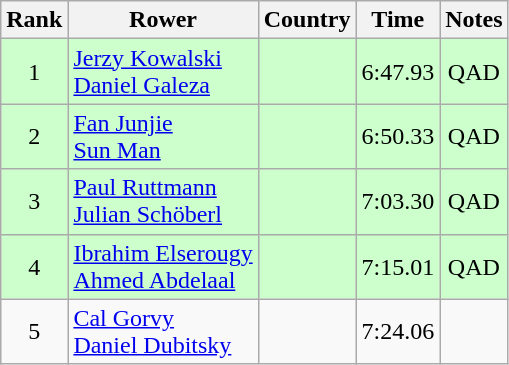<table class="wikitable" style="text-align:center">
<tr>
<th>Rank</th>
<th>Rower</th>
<th>Country</th>
<th>Time</th>
<th>Notes</th>
</tr>
<tr bgcolor=ccffcc>
<td>1</td>
<td align="left"><a href='#'>Jerzy Kowalski</a><br><a href='#'>Daniel Galeza</a></td>
<td align="left"></td>
<td>6:47.93</td>
<td>QAD</td>
</tr>
<tr bgcolor=ccffcc>
<td>2</td>
<td align="left"><a href='#'>Fan Junjie</a><br><a href='#'>Sun Man</a></td>
<td align="left"></td>
<td>6:50.33</td>
<td>QAD</td>
</tr>
<tr bgcolor=ccffcc>
<td>3</td>
<td align="left"><a href='#'>Paul Ruttmann</a><br><a href='#'>Julian Schöberl</a></td>
<td align="left"></td>
<td>7:03.30</td>
<td>QAD</td>
</tr>
<tr bgcolor=ccffcc>
<td>4</td>
<td align="left"><a href='#'>Ibrahim Elserougy</a><br><a href='#'>Ahmed Abdelaal</a></td>
<td align="left"></td>
<td>7:15.01</td>
<td>QAD</td>
</tr>
<tr>
<td>5</td>
<td align="left"><a href='#'>Cal Gorvy</a><br><a href='#'>Daniel Dubitsky</a></td>
<td align="left"></td>
<td>7:24.06</td>
<td></td>
</tr>
</table>
